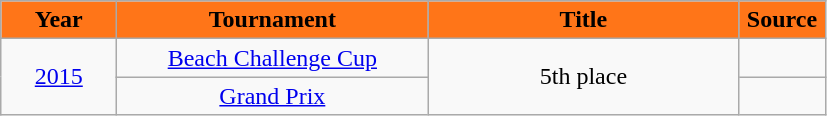<table class="wikitable">
<tr>
<th width=70px style="background: #FF7518; color: Black; text-align: center"><strong>Year</strong></th>
<th width=200px style="background: #FF7518; color: Black; text-align: center"><strong>Tournament</strong></th>
<th width=200px style="background: #FF7518; color: Black"><strong>Title</strong></th>
<th width=50px style="background: #FF7518; color: Black"><strong>Source</strong></th>
</tr>
<tr align=center>
<td rowspan=2><a href='#'>2015</a></td>
<td><a href='#'>Beach Challenge Cup</a></td>
<td rowspan=2>5th place</td>
<td></td>
</tr>
<tr align=center>
<td><a href='#'>Grand Prix</a></td>
<td></td>
</tr>
</table>
